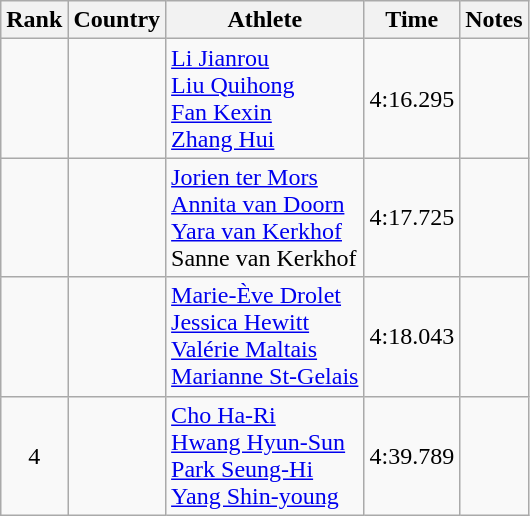<table class="wikitable sortable" style="text-align:center">
<tr>
<th>Rank</th>
<th>Country</th>
<th>Athlete</th>
<th>Time</th>
<th>Notes</th>
</tr>
<tr>
<td></td>
<td align=left></td>
<td align=left><a href='#'>Li Jianrou</a> <br> <a href='#'>Liu Quihong</a> <br> <a href='#'>Fan Kexin</a> <br> <a href='#'>Zhang Hui</a></td>
<td>4:16.295</td>
<td></td>
</tr>
<tr>
<td></td>
<td align=left></td>
<td align=left><a href='#'>Jorien ter Mors</a> <br> <a href='#'>Annita van Doorn</a> <br> <a href='#'>Yara van Kerkhof</a> <br> Sanne van Kerkhof</td>
<td>4:17.725</td>
<td></td>
</tr>
<tr>
<td></td>
<td align=left></td>
<td align=left><a href='#'>Marie-Ève Drolet</a> <br> <a href='#'>Jessica Hewitt</a> <br> <a href='#'>Valérie Maltais</a> <br> <a href='#'>Marianne St-Gelais</a></td>
<td>4:18.043</td>
<td></td>
</tr>
<tr>
<td>4</td>
<td align=left></td>
<td align=left><a href='#'>Cho Ha-Ri</a> <br> <a href='#'>Hwang Hyun-Sun</a> <br> <a href='#'>Park Seung-Hi</a> <br> <a href='#'>Yang Shin-young</a></td>
<td>4:39.789</td>
<td></td>
</tr>
</table>
